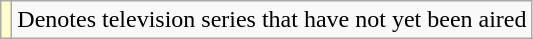<table class="wikitable">
<tr>
<td style="background:#FFFFCC;"></td>
<td>Denotes television series that have not yet been aired</td>
</tr>
</table>
